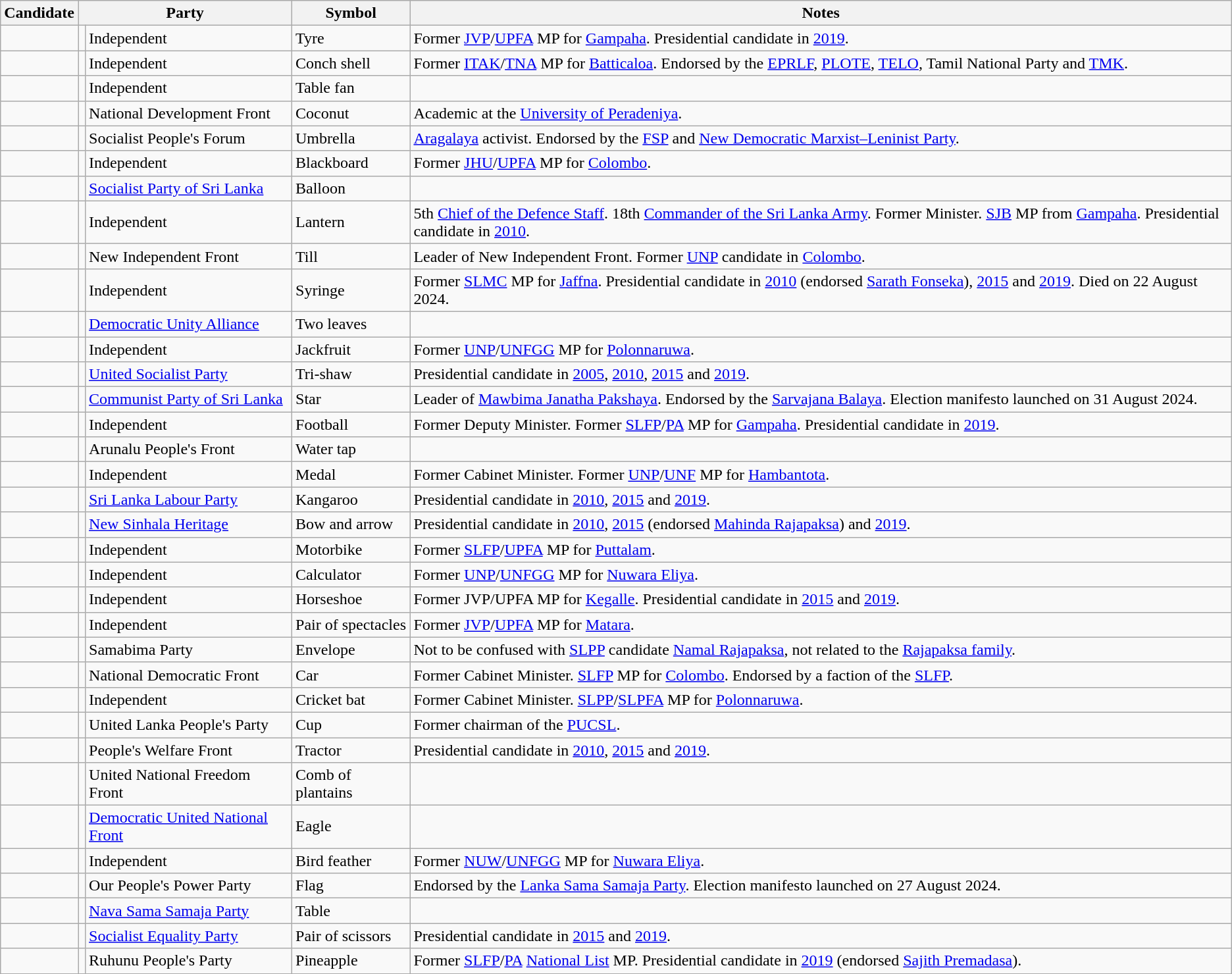<table class="wikitable sortable" border="1" style="text-align:left;">
<tr>
<th>Candidate</th>
<th colspan=2>Party</th>
<th>Symbol</th>
<th class="unsortable">Notes</th>
</tr>
<tr>
<td></td>
<td></td>
<td>Independent</td>
<td>Tyre</td>
<td>Former <a href='#'>JVP</a>/<a href='#'>UPFA</a> MP for <a href='#'>Gampaha</a>. Presidential candidate in <a href='#'>2019</a>.</td>
</tr>
<tr>
<td></td>
<td></td>
<td>Independent</td>
<td>Conch shell</td>
<td>Former <a href='#'>ITAK</a>/<a href='#'>TNA</a> MP for <a href='#'>Batticaloa</a>. Endorsed by the <a href='#'>EPRLF</a>, <a href='#'>PLOTE</a>, <a href='#'>TELO</a>, Tamil National Party and <a href='#'>TMK</a>.</td>
</tr>
<tr>
<td></td>
<td></td>
<td>Independent</td>
<td>Table fan</td>
<td></td>
</tr>
<tr>
<td></td>
<td></td>
<td>National Development Front</td>
<td>Coconut</td>
<td>Academic at the <a href='#'>University of Peradeniya</a>.</td>
</tr>
<tr>
<td></td>
<td></td>
<td>Socialist People's Forum</td>
<td>Umbrella</td>
<td><a href='#'>Aragalaya</a> activist. Endorsed by the <a href='#'>FSP</a> and <a href='#'>New Democratic Marxist–Leninist Party</a>.</td>
</tr>
<tr>
<td></td>
<td></td>
<td>Independent</td>
<td>Blackboard</td>
<td>Former <a href='#'>JHU</a>/<a href='#'>UPFA</a> MP for <a href='#'>Colombo</a>.</td>
</tr>
<tr>
<td></td>
<td></td>
<td><a href='#'>Socialist Party of Sri Lanka</a></td>
<td>Balloon</td>
<td></td>
</tr>
<tr>
<td></td>
<td></td>
<td>Independent</td>
<td>Lantern</td>
<td>5th <a href='#'>Chief of the Defence Staff</a>. 18th <a href='#'>Commander of the Sri Lanka Army</a>. Former Minister. <a href='#'>SJB</a> MP from <a href='#'>Gampaha</a>. Presidential candidate in <a href='#'>2010</a>.</td>
</tr>
<tr>
<td></td>
<td></td>
<td>New Independent Front</td>
<td>Till</td>
<td>Leader of New Independent Front. Former <a href='#'>UNP</a> candidate in <a href='#'>Colombo</a>.</td>
</tr>
<tr>
<td></td>
<td></td>
<td>Independent</td>
<td>Syringe</td>
<td>Former <a href='#'>SLMC</a> MP for <a href='#'>Jaffna</a>. Presidential candidate in <a href='#'>2010</a> (endorsed <a href='#'>Sarath Fonseka</a>), <a href='#'>2015</a> and <a href='#'>2019</a>. Died on 22 August 2024.</td>
</tr>
<tr>
<td></td>
<td></td>
<td><a href='#'>Democratic Unity Alliance</a></td>
<td>Two leaves</td>
<td></td>
</tr>
<tr>
<td></td>
<td></td>
<td>Independent</td>
<td>Jackfruit</td>
<td>Former <a href='#'>UNP</a>/<a href='#'>UNFGG</a> MP for <a href='#'>Polonnaruwa</a>.</td>
</tr>
<tr>
<td></td>
<td></td>
<td><a href='#'>United Socialist Party</a></td>
<td>Tri-shaw</td>
<td>Presidential candidate in <a href='#'>2005</a>, <a href='#'>2010</a>, <a href='#'>2015</a> and <a href='#'>2019</a>.</td>
</tr>
<tr>
<td></td>
<td></td>
<td><a href='#'>Communist Party of Sri Lanka</a></td>
<td>Star</td>
<td>Leader of <a href='#'>Mawbima Janatha Pakshaya</a>. Endorsed by the <a href='#'>Sarvajana Balaya</a>. Election manifesto launched on 31 August 2024.</td>
</tr>
<tr>
<td></td>
<td></td>
<td>Independent</td>
<td>Football</td>
<td>Former Deputy Minister. Former <a href='#'>SLFP</a>/<a href='#'>PA</a> MP for <a href='#'>Gampaha</a>. Presidential candidate in <a href='#'>2019</a>.</td>
</tr>
<tr>
<td></td>
<td></td>
<td>Arunalu People's Front</td>
<td>Water tap</td>
<td></td>
</tr>
<tr>
<td></td>
<td></td>
<td>Independent</td>
<td>Medal</td>
<td>Former Cabinet Minister. Former <a href='#'>UNP</a>/<a href='#'>UNF</a> MP for <a href='#'>Hambantota</a>.</td>
</tr>
<tr>
<td></td>
<td></td>
<td><a href='#'>Sri Lanka Labour Party</a></td>
<td>Kangaroo</td>
<td>Presidential candidate in <a href='#'>2010</a>, <a href='#'>2015</a> and <a href='#'>2019</a>.</td>
</tr>
<tr>
<td></td>
<td></td>
<td><a href='#'>New Sinhala Heritage</a></td>
<td>Bow and arrow</td>
<td>Presidential candidate in <a href='#'>2010</a>, <a href='#'>2015</a> (endorsed <a href='#'>Mahinda Rajapaksa</a>) and <a href='#'>2019</a>.</td>
</tr>
<tr>
<td></td>
<td></td>
<td>Independent</td>
<td>Motorbike</td>
<td>Former <a href='#'>SLFP</a>/<a href='#'>UPFA</a> MP for <a href='#'>Puttalam</a>.</td>
</tr>
<tr>
<td></td>
<td></td>
<td>Independent</td>
<td>Calculator</td>
<td>Former <a href='#'>UNP</a>/<a href='#'>UNFGG</a> MP for <a href='#'>Nuwara Eliya</a>.</td>
</tr>
<tr>
<td></td>
<td></td>
<td>Independent</td>
<td>Horseshoe</td>
<td>Former JVP/UPFA MP for <a href='#'>Kegalle</a>. Presidential candidate in <a href='#'>2015</a> and <a href='#'>2019</a>.</td>
</tr>
<tr>
<td></td>
<td></td>
<td>Independent</td>
<td>Pair of spectacles</td>
<td>Former <a href='#'>JVP</a>/<a href='#'>UPFA</a> MP for <a href='#'>Matara</a>.</td>
</tr>
<tr>
<td></td>
<td></td>
<td>Samabima Party</td>
<td>Envelope</td>
<td>Not to be confused with <a href='#'>SLPP</a> candidate <a href='#'>Namal Rajapaksa</a>, not related to the <a href='#'>Rajapaksa family</a>.</td>
</tr>
<tr>
<td></td>
<td></td>
<td>National Democratic Front</td>
<td>Car</td>
<td>Former Cabinet Minister. <a href='#'>SLFP</a> MP for <a href='#'>Colombo</a>. Endorsed by a faction of the <a href='#'>SLFP</a>.</td>
</tr>
<tr>
<td></td>
<td></td>
<td>Independent</td>
<td>Cricket bat</td>
<td>Former Cabinet Minister. <a href='#'>SLPP</a>/<a href='#'>SLPFA</a> MP for <a href='#'>Polonnaruwa</a>.</td>
</tr>
<tr>
<td></td>
<td></td>
<td>United Lanka People's Party</td>
<td>Cup</td>
<td>Former chairman of the <a href='#'>PUCSL</a>.</td>
</tr>
<tr>
<td></td>
<td></td>
<td>People's Welfare Front</td>
<td>Tractor</td>
<td>Presidential candidate in <a href='#'>2010</a>, <a href='#'>2015</a> and <a href='#'>2019</a>.</td>
</tr>
<tr>
<td></td>
<td></td>
<td>United National Freedom Front</td>
<td>Comb of plantains</td>
<td></td>
</tr>
<tr>
<td></td>
<td></td>
<td><a href='#'>Democratic United National Front</a></td>
<td>Eagle</td>
<td></td>
</tr>
<tr>
<td></td>
<td></td>
<td>Independent</td>
<td>Bird feather</td>
<td>Former <a href='#'>NUW</a>/<a href='#'>UNFGG</a> MP for <a href='#'>Nuwara Eliya</a>.</td>
</tr>
<tr>
<td></td>
<td></td>
<td>Our People's Power Party</td>
<td>Flag</td>
<td>Endorsed by the <a href='#'>Lanka Sama Samaja Party</a>. Election manifesto launched on 27 August 2024.</td>
</tr>
<tr>
<td></td>
<td></td>
<td><a href='#'>Nava Sama Samaja Party</a></td>
<td>Table</td>
<td></td>
</tr>
<tr>
<td></td>
<td></td>
<td><a href='#'>Socialist Equality Party</a></td>
<td>Pair of scissors</td>
<td>Presidential candidate in <a href='#'>2015</a> and <a href='#'>2019</a>.</td>
</tr>
<tr>
<td></td>
<td></td>
<td>Ruhunu People's Party</td>
<td>Pineapple</td>
<td>Former <a href='#'>SLFP</a>/<a href='#'>PA</a> <a href='#'>National List</a> MP. Presidential candidate in <a href='#'>2019</a> (endorsed <a href='#'>Sajith Premadasa</a>).</td>
</tr>
</table>
